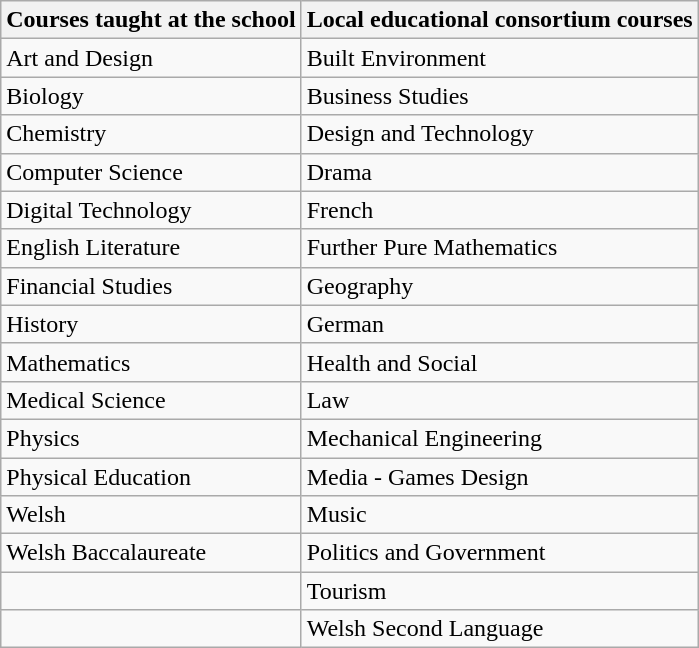<table class="wikitable">
<tr>
<th>Courses taught at the school</th>
<th>Local educational consortium courses</th>
</tr>
<tr>
<td>Art and Design</td>
<td>Built Environment</td>
</tr>
<tr>
<td>Biology</td>
<td>Business Studies</td>
</tr>
<tr>
<td>Chemistry</td>
<td>Design and Technology</td>
</tr>
<tr>
<td>Computer Science</td>
<td>Drama</td>
</tr>
<tr>
<td>Digital Technology</td>
<td>French</td>
</tr>
<tr>
<td>English Literature</td>
<td>Further Pure Mathematics</td>
</tr>
<tr>
<td>Financial Studies</td>
<td>Geography</td>
</tr>
<tr>
<td>History</td>
<td>German</td>
</tr>
<tr>
<td>Mathematics</td>
<td>Health and Social</td>
</tr>
<tr>
<td>Medical Science</td>
<td>Law</td>
</tr>
<tr>
<td>Physics</td>
<td>Mechanical Engineering</td>
</tr>
<tr>
<td>Physical Education</td>
<td>Media - Games Design</td>
</tr>
<tr>
<td>Welsh</td>
<td>Music</td>
</tr>
<tr>
<td>Welsh Baccalaureate</td>
<td>Politics and Government</td>
</tr>
<tr>
<td></td>
<td>Tourism</td>
</tr>
<tr>
<td></td>
<td>Welsh Second Language</td>
</tr>
</table>
